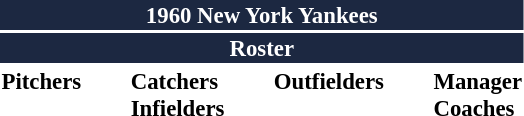<table class="toccolours" style="font-size: 95%;">
<tr>
<th colspan="10" style="background-color: #1c2841; color: white; text-align: center;">1960 New York Yankees</th>
</tr>
<tr>
<td colspan="10" style="background-color:#1c2841; color: white; text-align: center;"><strong>Roster</strong></td>
</tr>
<tr>
<td valign="top"><strong>Pitchers</strong><br>














</td>
<td width="25px"></td>
<td valign="top"><strong>Catchers</strong><br>




<strong>Infielders</strong>









</td>
<td width="25px"></td>
<td valign="top"><strong>Outfielders</strong><br>





</td>
<td width="25px"></td>
<td valign="top"><strong>Manager</strong><br>
<strong>Coaches</strong>




</td>
</tr>
</table>
